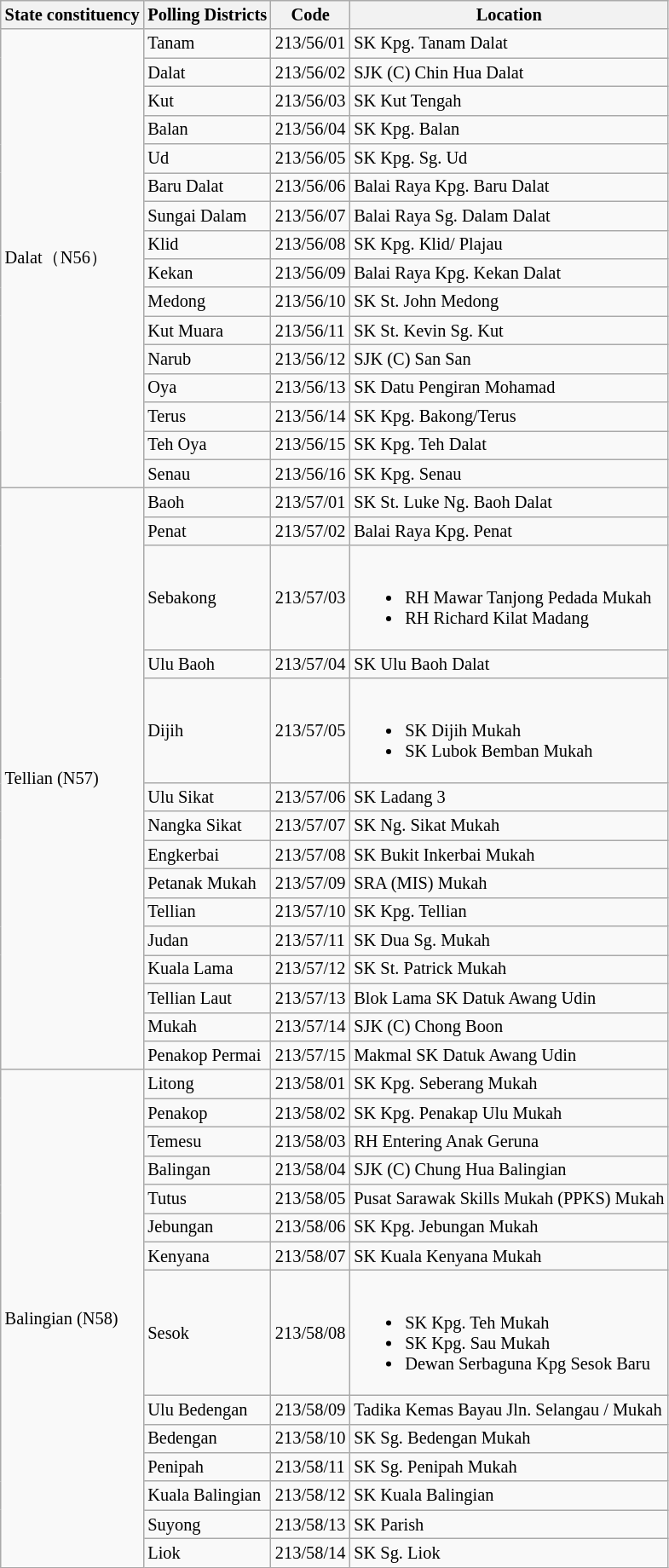<table class="wikitable sortable mw-collapsible" style="white-space:nowrap;font-size:85%">
<tr>
<th>State constituency</th>
<th>Polling Districts</th>
<th>Code</th>
<th>Location</th>
</tr>
<tr>
<td rowspan="16">Dalat（N56）</td>
<td>Tanam</td>
<td>213/56/01</td>
<td>SK Kpg. Tanam Dalat</td>
</tr>
<tr>
<td>Dalat</td>
<td>213/56/02</td>
<td>SJK (C) Chin Hua Dalat</td>
</tr>
<tr>
<td>Kut</td>
<td>213/56/03</td>
<td>SK Kut Tengah</td>
</tr>
<tr>
<td>Balan</td>
<td>213/56/04</td>
<td>SK Kpg. Balan</td>
</tr>
<tr>
<td>Ud</td>
<td>213/56/05</td>
<td>SK Kpg. Sg. Ud</td>
</tr>
<tr>
<td>Baru Dalat</td>
<td>213/56/06</td>
<td>Balai Raya Kpg. Baru Dalat</td>
</tr>
<tr>
<td>Sungai Dalam</td>
<td>213/56/07</td>
<td>Balai Raya Sg. Dalam Dalat</td>
</tr>
<tr>
<td>Klid</td>
<td>213/56/08</td>
<td>SK Kpg. Klid/ Plajau</td>
</tr>
<tr>
<td>Kekan</td>
<td>213/56/09</td>
<td>Balai Raya Kpg. Kekan Dalat</td>
</tr>
<tr>
<td>Medong</td>
<td>213/56/10</td>
<td>SK St. John Medong</td>
</tr>
<tr>
<td>Kut Muara</td>
<td>213/56/11</td>
<td>SK St. Kevin Sg. Kut</td>
</tr>
<tr>
<td>Narub</td>
<td>213/56/12</td>
<td>SJK (C) San San</td>
</tr>
<tr>
<td>Oya</td>
<td>213/56/13</td>
<td>SK Datu Pengiran Mohamad</td>
</tr>
<tr>
<td>Terus</td>
<td>213/56/14</td>
<td>SK Kpg. Bakong/Terus</td>
</tr>
<tr>
<td>Teh Oya</td>
<td>213/56/15</td>
<td>SK Kpg. Teh Dalat</td>
</tr>
<tr>
<td>Senau</td>
<td>213/56/16</td>
<td>SK Kpg. Senau</td>
</tr>
<tr>
<td rowspan="15">Tellian (N57)</td>
<td>Baoh</td>
<td>213/57/01</td>
<td>SK St. Luke Ng. Baoh Dalat</td>
</tr>
<tr>
<td>Penat</td>
<td>213/57/02</td>
<td>Balai Raya Kpg. Penat</td>
</tr>
<tr>
<td>Sebakong</td>
<td>213/57/03</td>
<td><br><ul><li>RH Mawar Tanjong Pedada Mukah</li><li>RH Richard Kilat Madang</li></ul></td>
</tr>
<tr>
<td>Ulu Baoh</td>
<td>213/57/04</td>
<td>SK Ulu Baoh Dalat</td>
</tr>
<tr>
<td>Dijih</td>
<td>213/57/05</td>
<td><br><ul><li>SK Dijih Mukah</li><li>SK Lubok Bemban Mukah</li></ul></td>
</tr>
<tr>
<td>Ulu Sikat</td>
<td>213/57/06</td>
<td>SK Ladang 3</td>
</tr>
<tr>
<td>Nangka Sikat</td>
<td>213/57/07</td>
<td>SK Ng. Sikat Mukah</td>
</tr>
<tr>
<td>Engkerbai</td>
<td>213/57/08</td>
<td>SK Bukit Inkerbai Mukah</td>
</tr>
<tr>
<td>Petanak Mukah</td>
<td>213/57/09</td>
<td>SRA (MIS) Mukah</td>
</tr>
<tr>
<td>Tellian</td>
<td>213/57/10</td>
<td>SK Kpg. Tellian</td>
</tr>
<tr>
<td>Judan</td>
<td>213/57/11</td>
<td>SK Dua Sg. Mukah</td>
</tr>
<tr>
<td>Kuala Lama</td>
<td>213/57/12</td>
<td>SK St. Patrick Mukah</td>
</tr>
<tr>
<td>Tellian Laut</td>
<td>213/57/13</td>
<td>Blok Lama SK Datuk Awang Udin</td>
</tr>
<tr>
<td>Mukah</td>
<td>213/57/14</td>
<td>SJK (C) Chong Boon</td>
</tr>
<tr>
<td>Penakop Permai</td>
<td>213/57/15</td>
<td>Makmal SK Datuk Awang Udin</td>
</tr>
<tr>
<td rowspan="14">Balingian (N58)</td>
<td>Litong</td>
<td>213/58/01</td>
<td>SK Kpg. Seberang Mukah</td>
</tr>
<tr>
<td>Penakop</td>
<td>213/58/02</td>
<td>SK Kpg. Penakap Ulu Mukah</td>
</tr>
<tr>
<td>Temesu</td>
<td>213/58/03</td>
<td>RH Entering Anak Geruna</td>
</tr>
<tr>
<td>Balingan</td>
<td>213/58/04</td>
<td>SJK (C) Chung Hua Balingian</td>
</tr>
<tr>
<td>Tutus</td>
<td>213/58/05</td>
<td>Pusat Sarawak Skills Mukah (PPKS) Mukah</td>
</tr>
<tr>
<td>Jebungan</td>
<td>213/58/06</td>
<td>SK Kpg. Jebungan Mukah</td>
</tr>
<tr>
<td>Kenyana</td>
<td>213/58/07</td>
<td>SK Kuala Kenyana Mukah</td>
</tr>
<tr>
<td>Sesok</td>
<td>213/58/08</td>
<td><br><ul><li>SK Kpg. Teh Mukah</li><li>SK Kpg. Sau Mukah</li><li>Dewan Serbaguna Kpg Sesok Baru</li></ul></td>
</tr>
<tr>
<td>Ulu Bedengan</td>
<td>213/58/09</td>
<td>Tadika Kemas Bayau Jln. Selangau / Mukah</td>
</tr>
<tr>
<td>Bedengan</td>
<td>213/58/10</td>
<td>SK Sg. Bedengan Mukah</td>
</tr>
<tr>
<td>Penipah</td>
<td>213/58/11</td>
<td>SK Sg. Penipah Mukah</td>
</tr>
<tr>
<td>Kuala Balingian</td>
<td>213/58/12</td>
<td>SK Kuala Balingian</td>
</tr>
<tr>
<td>Suyong</td>
<td>213/58/13</td>
<td>SK Parish</td>
</tr>
<tr>
<td>Liok</td>
<td>213/58/14</td>
<td>SK Sg. Liok</td>
</tr>
</table>
